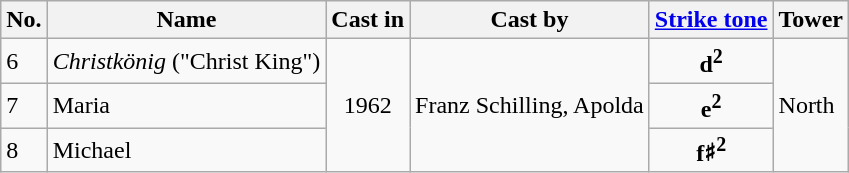<table class="wikitable">
<tr>
<th>No.</th>
<th>Name</th>
<th>Cast in</th>
<th>Cast by</th>
<th><a href='#'>Strike tone</a></th>
<th>Tower</th>
</tr>
<tr>
<td>6</td>
<td><em>Christkönig</em> ("Christ King")</td>
<td rowspan="3" align="center">1962</td>
<td rowspan="3">Franz Schilling, Apolda</td>
<td style="text-align:center;"><strong>d<sup>2</sup></strong></td>
<td rowspan="3">North</td>
</tr>
<tr>
<td>7</td>
<td>Maria</td>
<td style="text-align:center;"><strong>e<sup>2</sup></strong></td>
</tr>
<tr>
<td>8</td>
<td>Michael</td>
<td style="text-align:center;"><strong>f♯<sup>2</sup></strong></td>
</tr>
</table>
